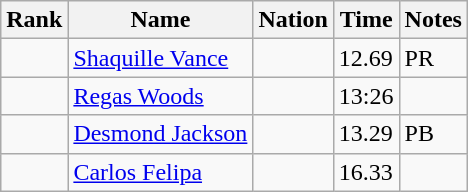<table class="wikitable sortable">
<tr>
<th>Rank</th>
<th>Name</th>
<th>Nation</th>
<th>Time</th>
<th>Notes</th>
</tr>
<tr>
<td></td>
<td><a href='#'>Shaquille Vance</a></td>
<td></td>
<td>12.69</td>
<td>PR</td>
</tr>
<tr>
<td></td>
<td><a href='#'>Regas Woods</a></td>
<td></td>
<td>13:26</td>
<td></td>
</tr>
<tr>
<td></td>
<td><a href='#'>Desmond Jackson</a></td>
<td></td>
<td>13.29</td>
<td>PB</td>
</tr>
<tr>
<td></td>
<td><a href='#'>Carlos Felipa</a></td>
<td></td>
<td>16.33</td>
<td></td>
</tr>
</table>
